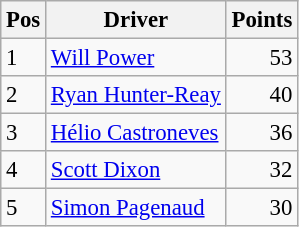<table class="wikitable" style="font-size: 95%;">
<tr>
<th>Pos</th>
<th>Driver</th>
<th>Points</th>
</tr>
<tr>
<td>1</td>
<td> <a href='#'>Will Power</a></td>
<td align="right">53</td>
</tr>
<tr>
<td>2</td>
<td> <a href='#'>Ryan Hunter-Reay</a></td>
<td align="right">40</td>
</tr>
<tr>
<td>3</td>
<td> <a href='#'>Hélio Castroneves</a></td>
<td align="right">36</td>
</tr>
<tr>
<td>4</td>
<td> <a href='#'>Scott Dixon</a></td>
<td align="right">32</td>
</tr>
<tr>
<td>5</td>
<td> <a href='#'>Simon Pagenaud</a></td>
<td align="right">30</td>
</tr>
</table>
